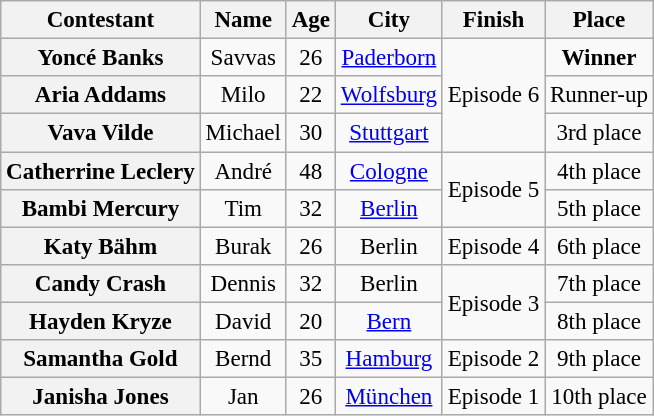<table class="wikitable sortable" border="2" style="text-align:center;font-size:96%">
<tr>
<th>Contestant</th>
<th>Name</th>
<th>Age</th>
<th>City</th>
<th>Finish</th>
<th>Place</th>
</tr>
<tr>
<th>Yoncé Banks</th>
<td>Savvas</td>
<td>26</td>
<td><a href='#'>Paderborn</a></td>
<td rowspan="3">Episode 6</td>
<td><strong>Winner</strong></td>
</tr>
<tr>
<th>Aria Addams</th>
<td>Milo</td>
<td>22</td>
<td><a href='#'>Wolfsburg</a></td>
<td nowrap="">Runner-up</td>
</tr>
<tr>
<th>Vava Vilde</th>
<td>Michael</td>
<td>30</td>
<td><a href='#'>Stuttgart</a></td>
<td>3rd place</td>
</tr>
<tr>
<th nowrap="">Catherrine Leclery</th>
<td>André</td>
<td>48</td>
<td><a href='#'>Cologne</a></td>
<td rowspan="2">Episode 5</td>
<td>4th place</td>
</tr>
<tr>
<th>Bambi Mercury</th>
<td>Tim</td>
<td>32</td>
<td><a href='#'>Berlin</a></td>
<td>5th place</td>
</tr>
<tr>
<th>Katy Bähm</th>
<td>Burak</td>
<td>26</td>
<td>Berlin</td>
<td>Episode 4</td>
<td>6th place</td>
</tr>
<tr>
<th>Candy Crash</th>
<td>Dennis</td>
<td>32</td>
<td>Berlin</td>
<td rowspan="2">Episode 3</td>
<td>7th place</td>
</tr>
<tr>
<th>Hayden Kryze</th>
<td>David</td>
<td>20</td>
<td><a href='#'>Bern</a></td>
<td>8th place</td>
</tr>
<tr>
<th>Samantha Gold</th>
<td>Bernd</td>
<td>35</td>
<td><a href='#'>Hamburg</a></td>
<td>Episode 2</td>
<td>9th place</td>
</tr>
<tr>
<th>Janisha Jones</th>
<td>Jan</td>
<td>26</td>
<td><a href='#'>München</a></td>
<td>Episode 1</td>
<td>10th place</td>
</tr>
</table>
